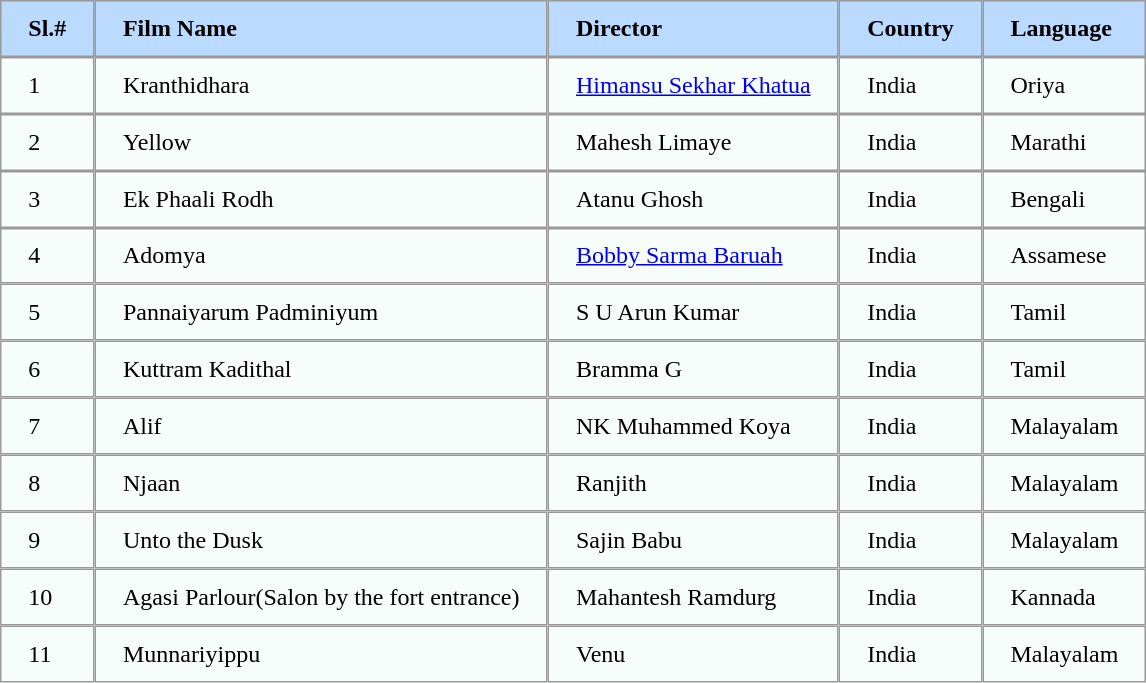<table style="border-spacing:0;">
<tr>
<td style="background-color:#bbdaff;border:0.05pt solid #999999;padding-top:0.0931in;padding-bottom:0.0931in;padding-left:0.1861in;padding-right:0.1861in;"><div><strong>Sl.#</strong></div></td>
<td style="background-color:#bbdaff;border:0.05pt solid #999999;padding-top:0.0931in;padding-bottom:0.0931in;padding-left:0.1861in;padding-right:0.1861in;"><strong>Film Name</strong></td>
<td style="background-color:#bbdaff;border:0.05pt solid #999999;padding-top:0.0931in;padding-bottom:0.0931in;padding-left:0.1861in;padding-right:0.1861in;"><strong>Director</strong></td>
<td style="background-color:#bbdaff;border:0.05pt solid #999999;padding-top:0.0931in;padding-bottom:0.0931in;padding-left:0.1861in;padding-right:0.1861in;"><strong>Country</strong></td>
<td style="background-color:#bbdaff;border:0.05pt solid #999999;padding-top:0.0931in;padding-bottom:0.0931in;padding-left:0.1861in;padding-right:0.1861in;"><strong>Language</strong></td>
</tr>
<tr>
<td style="background-color:#f7fdfa;border:0.05pt solid #999999;padding-top:0.0931in;padding-bottom:0.0931in;padding-left:0.1861in;padding-right:0.1861in;"><div>1</div></td>
<td style="background-color:#f7fdfa;border:0.05pt solid #999999;padding-top:0.0931in;padding-bottom:0.0931in;padding-left:0.1861in;padding-right:0.1861in;">Kranthidhara</td>
<td style="background-color:#f7fdfa;border:0.05pt solid #999999;padding-top:0.0931in;padding-bottom:0.0931in;padding-left:0.1861in;padding-right:0.1861in;"><a href='#'>Himansu Sekhar Khatua</a></td>
<td style="background-color:#f7fdfa;border:0.05pt solid #999999;padding-top:0.0931in;padding-bottom:0.0931in;padding-left:0.1861in;padding-right:0.1861in;">India</td>
<td style="background-color:#f7fdfa;border:0.05pt solid #999999;padding-top:0.0931in;padding-bottom:0.0931in;padding-left:0.1861in;padding-right:0.1861in;">Oriya</td>
</tr>
<tr>
<td style="background-color:#f7fdfa;border:0.05pt solid #999999;padding-top:0.0931in;padding-bottom:0.0931in;padding-left:0.1861in;padding-right:0.1861in;"><div>2</div></td>
<td style="background-color:#f7fdfa;border:0.05pt solid #999999;padding-top:0.0931in;padding-bottom:0.0931in;padding-left:0.1861in;padding-right:0.1861in;">Yellow</td>
<td style="background-color:#f7fdfa;border:0.05pt solid #999999;padding-top:0.0931in;padding-bottom:0.0931in;padding-left:0.1861in;padding-right:0.1861in;">Mahesh Limaye</td>
<td style="background-color:#f7fdfa;border:0.05pt solid #999999;padding-top:0.0931in;padding-bottom:0.0931in;padding-left:0.1861in;padding-right:0.1861in;">India</td>
<td style="background-color:#f7fdfa;border:0.05pt solid #999999;padding-top:0.0931in;padding-bottom:0.0931in;padding-left:0.1861in;padding-right:0.1861in;">Marathi</td>
</tr>
<tr>
<td style="background-color:#f7fdfa;border:0.05pt solid #999999;padding-top:0.0931in;padding-bottom:0.0931in;padding-left:0.1861in;padding-right:0.1861in;"><div>3</div></td>
<td style="background-color:#f7fdfa;border:0.05pt solid #999999;padding-top:0.0931in;padding-bottom:0.0931in;padding-left:0.1861in;padding-right:0.1861in;">Ek Phaali Rodh</td>
<td style="background-color:#f7fdfa;border:0.05pt solid #999999;padding-top:0.0931in;padding-bottom:0.0931in;padding-left:0.1861in;padding-right:0.1861in;">Atanu Ghosh</td>
<td style="background-color:#f7fdfa;border:0.05pt solid #999999;padding-top:0.0931in;padding-bottom:0.0931in;padding-left:0.1861in;padding-right:0.1861in;">India</td>
<td style="background-color:#f7fdfa;border:0.05pt solid #999999;padding-top:0.0931in;padding-bottom:0.0931in;padding-left:0.1861in;padding-right:0.1861in;">Bengali</td>
</tr>
<tr>
<td style="background-color:#f7fdfa;border:0.05pt solid #999999;padding-top:0.0931in;padding-bottom:0.0931in;padding-left:0.1861in;padding-right:0.1861in;"><div>4</div></td>
<td style="background-color:#f7fdfa;border:0.05pt solid #999999;padding-top:0.0931in;padding-bottom:0.0931in;padding-left:0.1861in;padding-right:0.1861in;">Adomya</td>
<td style="background-color:#f7fdfa;border:0.05pt solid #999999;padding-top:0.0931in;padding-bottom:0.0931in;padding-left:0.1861in;padding-right:0.1861in;"><a href='#'>Bobby Sarma Baruah</a></td>
<td style="background-color:#f7fdfa;border:0.05pt solid #999999;padding-top:0.0931in;padding-bottom:0.0931in;padding-left:0.1861in;padding-right:0.1861in;">India</td>
<td style="background-color:#f7fdfa;border:0.05pt solid #999999;padding-top:0.0931in;padding-bottom:0.0931in;padding-left:0.1861in;padding-right:0.1861in;">Assamese</td>
</tr>
<tr>
<td style="background-color:#f7fdfa;border:0.05pt solid #999999;padding-top:0.0931in;padding-bottom:0.0931in;padding-left:0.1861in;padding-right:0.1861in;"><div>5</div></td>
<td style="background-color:#f7fdfa;border:0.05pt solid #999999;padding-top:0.0931in;padding-bottom:0.0931in;padding-left:0.1861in;padding-right:0.1861in;">Pannaiyarum Padminiyum</td>
<td style="background-color:#f7fdfa;border:0.05pt solid #999999;padding-top:0.0931in;padding-bottom:0.0931in;padding-left:0.1861in;padding-right:0.1861in;">S U Arun Kumar</td>
<td style="background-color:#f7fdfa;border:0.05pt solid #999999;padding-top:0.0931in;padding-bottom:0.0931in;padding-left:0.1861in;padding-right:0.1861in;">India</td>
<td style="background-color:#f7fdfa;border:0.05pt solid #999999;padding-top:0.0931in;padding-bottom:0.0931in;padding-left:0.1861in;padding-right:0.1861in;">Tamil</td>
</tr>
<tr>
<td style="background-color:#f7fdfa;border:0.05pt solid #999999;padding-top:0.0931in;padding-bottom:0.0931in;padding-left:0.1861in;padding-right:0.1861in;"><div>6</div></td>
<td style="background-color:#f7fdfa;border:0.05pt solid #999999;padding-top:0.0931in;padding-bottom:0.0931in;padding-left:0.1861in;padding-right:0.1861in;">Kuttram Kadithal</td>
<td style="background-color:#f7fdfa;border:0.05pt solid #999999;padding-top:0.0931in;padding-bottom:0.0931in;padding-left:0.1861in;padding-right:0.1861in;">Bramma G</td>
<td style="background-color:#f7fdfa;border:0.05pt solid #999999;padding-top:0.0931in;padding-bottom:0.0931in;padding-left:0.1861in;padding-right:0.1861in;">India</td>
<td style="background-color:#f7fdfa;border:0.05pt solid #999999;padding-top:0.0931in;padding-bottom:0.0931in;padding-left:0.1861in;padding-right:0.1861in;">Tamil</td>
</tr>
<tr>
<td style="background-color:#f7fdfa;border:0.05pt solid #999999;padding-top:0.0931in;padding-bottom:0.0931in;padding-left:0.1861in;padding-right:0.1861in;"><div>7</div></td>
<td style="background-color:#f7fdfa;border:0.05pt solid #999999;padding-top:0.0931in;padding-bottom:0.0931in;padding-left:0.1861in;padding-right:0.1861in;">Alif</td>
<td style="background-color:#f7fdfa;border:0.05pt solid #999999;padding-top:0.0931in;padding-bottom:0.0931in;padding-left:0.1861in;padding-right:0.1861in;">NK Muhammed Koya</td>
<td style="background-color:#f7fdfa;border:0.05pt solid #999999;padding-top:0.0931in;padding-bottom:0.0931in;padding-left:0.1861in;padding-right:0.1861in;">India</td>
<td style="background-color:#f7fdfa;border:0.05pt solid #999999;padding-top:0.0931in;padding-bottom:0.0931in;padding-left:0.1861in;padding-right:0.1861in;">Malayalam</td>
</tr>
<tr>
<td style="background-color:#f7fdfa;border:0.05pt solid #999999;padding-top:0.0931in;padding-bottom:0.0931in;padding-left:0.1861in;padding-right:0.1861in;"><div>8</div></td>
<td style="background-color:#f7fdfa;border:0.05pt solid #999999;padding-top:0.0931in;padding-bottom:0.0931in;padding-left:0.1861in;padding-right:0.1861in;">Njaan</td>
<td style="background-color:#f7fdfa;border:0.05pt solid #999999;padding-top:0.0931in;padding-bottom:0.0931in;padding-left:0.1861in;padding-right:0.1861in;">Ranjith</td>
<td style="background-color:#f7fdfa;border:0.05pt solid #999999;padding-top:0.0931in;padding-bottom:0.0931in;padding-left:0.1861in;padding-right:0.1861in;">India</td>
<td style="background-color:#f7fdfa;border:0.05pt solid #999999;padding-top:0.0931in;padding-bottom:0.0931in;padding-left:0.1861in;padding-right:0.1861in;">Malayalam</td>
</tr>
<tr>
<td style="background-color:#f7fdfa;border:0.05pt solid #999999;padding-top:0.0931in;padding-bottom:0.0931in;padding-left:0.1861in;padding-right:0.1861in;"><div>9</div></td>
<td style="background-color:#f7fdfa;border:0.05pt solid #999999;padding-top:0.0931in;padding-bottom:0.0931in;padding-left:0.1861in;padding-right:0.1861in;">Unto the Dusk</td>
<td style="background-color:#f7fdfa;border:0.05pt solid #999999;padding-top:0.0931in;padding-bottom:0.0931in;padding-left:0.1861in;padding-right:0.1861in;">Sajin Babu</td>
<td style="background-color:#f7fdfa;border:0.05pt solid #999999;padding-top:0.0931in;padding-bottom:0.0931in;padding-left:0.1861in;padding-right:0.1861in;">India</td>
<td style="background-color:#f7fdfa;border:0.05pt solid #999999;padding-top:0.0931in;padding-bottom:0.0931in;padding-left:0.1861in;padding-right:0.1861in;">Malayalam</td>
</tr>
<tr>
<td style="background-color:#f7fdfa;border:0.05pt solid #999999;padding-top:0.0931in;padding-bottom:0.0931in;padding-left:0.1861in;padding-right:0.1861in;"><div>10</div></td>
<td style="background-color:#f7fdfa;border:0.05pt solid #999999;padding-top:0.0931in;padding-bottom:0.0931in;padding-left:0.1861in;padding-right:0.1861in;">Agasi Parlour(Salon by the fort entrance)</td>
<td style="background-color:#f7fdfa;border:0.05pt solid #999999;padding-top:0.0931in;padding-bottom:0.0931in;padding-left:0.1861in;padding-right:0.1861in;">Mahantesh Ramdurg</td>
<td style="background-color:#f7fdfa;border:0.05pt solid #999999;padding-top:0.0931in;padding-bottom:0.0931in;padding-left:0.1861in;padding-right:0.1861in;">India</td>
<td style="background-color:#f7fdfa;border:0.05pt solid #999999;padding-top:0.0931in;padding-bottom:0.0931in;padding-left:0.1861in;padding-right:0.1861in;">Kannada</td>
</tr>
<tr>
<td style="background-color:#f7fdfa;border:0.05pt solid #999999;padding-top:0.0931in;padding-bottom:0.0931in;padding-left:0.1861in;padding-right:0.1861in;"><div>11</div></td>
<td style="background-color:#f7fdfa;border:0.05pt solid #999999;padding-top:0.0931in;padding-bottom:0.0931in;padding-left:0.1861in;padding-right:0.1861in;">Munnariyippu</td>
<td style="background-color:#f7fdfa;border:0.05pt solid #999999;padding-top:0.0931in;padding-bottom:0.0931in;padding-left:0.1861in;padding-right:0.1861in;">Venu</td>
<td style="background-color:#f7fdfa;border:0.05pt solid #999999;padding-top:0.0931in;padding-bottom:0.0931in;padding-left:0.1861in;padding-right:0.1861in;">India</td>
<td style="background-color:#f7fdfa;border:0.05pt solid #999999;padding-top:0.0931in;padding-bottom:0.0931in;padding-left:0.1861in;padding-right:0.1861in;">Malayalam</td>
</tr>
</table>
